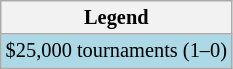<table class="wikitable" style="font-size:85%;">
<tr>
<th>Legend</th>
</tr>
<tr style="background:lightblue;">
<td>$25,000 tournaments (1–0)</td>
</tr>
</table>
